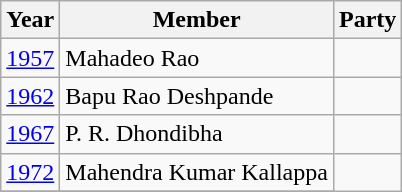<table class="wikitable sortable">
<tr>
<th>Year</th>
<th>Member</th>
<th colspan="2">Party</th>
</tr>
<tr>
<td><a href='#'>1957</a></td>
<td>Mahadeo Rao</td>
<td></td>
</tr>
<tr>
<td><a href='#'>1962</a></td>
<td>Bapu Rao Deshpande</td>
<td></td>
</tr>
<tr>
<td><a href='#'>1967</a></td>
<td>P. R. Dhondibha</td>
<td></td>
</tr>
<tr>
<td><a href='#'>1972</a></td>
<td>Mahendra Kumar Kallappa</td>
</tr>
<tr>
</tr>
</table>
